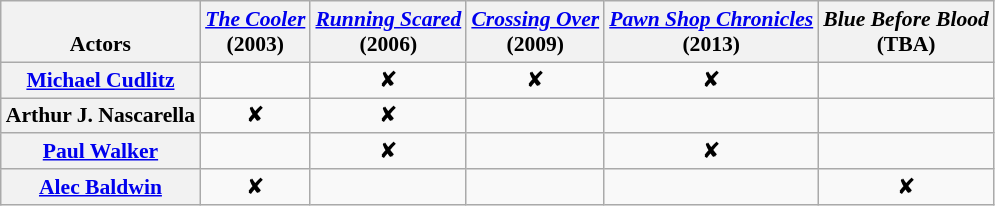<table class="wikitable" style="text-align:center;font-size:90%;">
<tr style="vertical-align:bottom;">
<th>Actors</th>
<th><em><a href='#'>The Cooler</a></em><br>(2003)</th>
<th><em><a href='#'>Running Scared</a></em><br>(2006)</th>
<th><em><a href='#'>Crossing Over</a></em><br> (2009)</th>
<th><em><a href='#'>Pawn Shop Chronicles</a></em><br> (2013)</th>
<th><em>Blue Before Blood</em><br>(TBA)</th>
</tr>
<tr>
<th><a href='#'>Michael Cudlitz</a></th>
<td></td>
<td>✘</td>
<td>✘</td>
<td>✘</td>
<td></td>
</tr>
<tr>
<th>Arthur J. Nascarella</th>
<td>✘</td>
<td>✘</td>
<td></td>
<td></td>
<td></td>
</tr>
<tr>
<th><a href='#'>Paul Walker</a></th>
<td></td>
<td>✘</td>
<td></td>
<td>✘</td>
<td></td>
</tr>
<tr>
<th><a href='#'>Alec Baldwin</a></th>
<td>✘</td>
<td></td>
<td></td>
<td></td>
<td>✘</td>
</tr>
</table>
